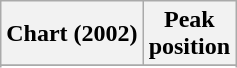<table class="wikitable sortable">
<tr>
<th>Chart (2002)</th>
<th>Peak<br>position</th>
</tr>
<tr>
</tr>
<tr>
</tr>
<tr>
</tr>
<tr>
</tr>
</table>
